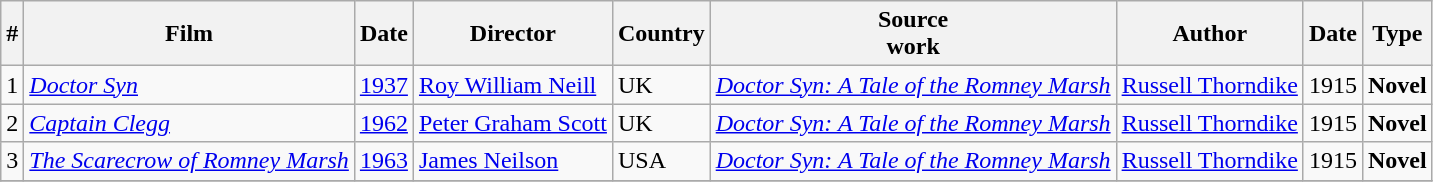<table class="wikitable">
<tr>
<th>#</th>
<th>Film</th>
<th>Date</th>
<th>Director</th>
<th>Country</th>
<th>Source<br>work</th>
<th>Author</th>
<th>Date</th>
<th>Type</th>
</tr>
<tr>
<td>1</td>
<td><em><a href='#'>Doctor Syn</a></em></td>
<td><a href='#'>1937</a></td>
<td><a href='#'>Roy William Neill</a></td>
<td>UK</td>
<td><em><a href='#'>Doctor Syn: A Tale of the Romney Marsh</a></em></td>
<td><a href='#'>Russell Thorndike</a></td>
<td>1915</td>
<td><strong>Novel</strong></td>
</tr>
<tr>
<td>2</td>
<td><em><a href='#'>Captain Clegg</a></em></td>
<td><a href='#'>1962</a></td>
<td><a href='#'>Peter Graham Scott</a></td>
<td>UK</td>
<td><em><a href='#'>Doctor Syn: A Tale of the Romney Marsh</a></em></td>
<td><a href='#'>Russell Thorndike</a></td>
<td>1915</td>
<td><strong>Novel</strong></td>
</tr>
<tr>
<td>3</td>
<td><em><a href='#'>The Scarecrow of Romney Marsh</a></em></td>
<td><a href='#'>1963</a></td>
<td><a href='#'>James Neilson</a></td>
<td>USA</td>
<td><em><a href='#'>Doctor Syn: A Tale of the Romney Marsh</a></em></td>
<td><a href='#'>Russell Thorndike</a></td>
<td>1915</td>
<td><strong>Novel</strong></td>
</tr>
<tr>
</tr>
</table>
